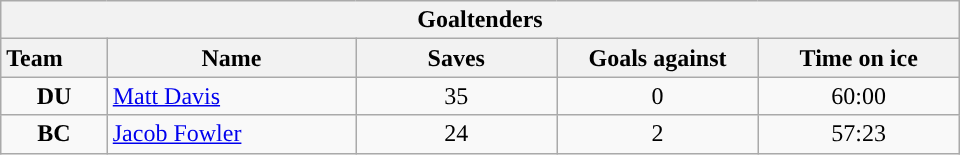<table class="wikitable" style="width:40em; text-align:right;">
<tr>
<th colspan=5>Goaltenders</th>
</tr>
<tr>
<th style="width:4em; text-align:left;">Team</th>
<th style="width:10em;">Name</th>
<th style="width:8em;">Saves</th>
<th style="width:8em;">Goals against</th>
<th style="width:8em;">Time on ice</th>
</tr>
<tr>
<td align=center><strong>DU</strong></td>
<td style="text-align:left;"><a href='#'>Matt Davis</a></td>
<td align=center>35</td>
<td align=center>0</td>
<td align=center>60:00</td>
</tr>
<tr>
<td align=center><strong>BC</strong></td>
<td style="text-align:left;"><a href='#'>Jacob Fowler</a></td>
<td align=center>24</td>
<td align=center>2</td>
<td align=center>57:23</td>
</tr>
</table>
